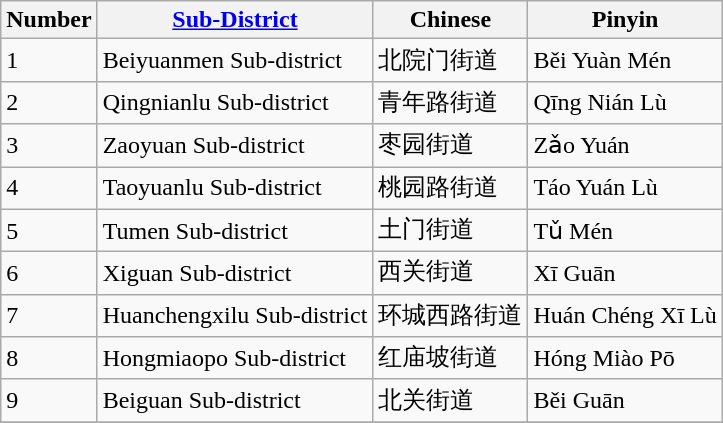<table class="wikitable sortable">
<tr>
<th scope="col"><strong>Number</strong></th>
<th scope="col"><strong><a href='#'>Sub-District</a></strong></th>
<th scope="col"><strong>Chinese</strong></th>
<th scope="col"><strong>Pinyin</strong></th>
</tr>
<tr>
<td scope="row">1</td>
<td>Beiyuanmen Sub-district</td>
<td>北院门街道</td>
<td>Běi Yuàn Mén</td>
</tr>
<tr>
<td scope="row">2</td>
<td>Qingnianlu Sub-district</td>
<td>青年路街道</td>
<td>Qīng Nián Lù</td>
</tr>
<tr>
<td scope="row">3</td>
<td>Zaoyuan Sub-district</td>
<td>枣园街道</td>
<td>Zǎo Yuán</td>
</tr>
<tr>
<td scope="row">4</td>
<td>Taoyuanlu Sub-district</td>
<td>桃园路街道</td>
<td>Táo Yuán Lù</td>
</tr>
<tr>
<td scope="row">5</td>
<td>Tumen Sub-district</td>
<td>土门街道</td>
<td>Tǔ Mén</td>
</tr>
<tr>
<td scope="row">6</td>
<td>Xiguan Sub-district</td>
<td>西关街道</td>
<td>Xī Guān</td>
</tr>
<tr>
<td scope="row">7</td>
<td>Huanchengxilu Sub-district</td>
<td>环城西路街道</td>
<td>Huán Chéng Xī Lù</td>
</tr>
<tr>
<td scope="row">8</td>
<td>Hongmiaopo Sub-district</td>
<td>红庙坡街道</td>
<td>Hóng Miào Pō</td>
</tr>
<tr>
<td scope="row">9</td>
<td>Beiguan Sub-district</td>
<td>北关街道</td>
<td>Běi Guān</td>
</tr>
<tr>
</tr>
</table>
